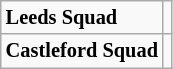<table class="wikitable" style="font-size:85%;">
<tr>
<td><strong>Leeds Squad</strong></td>
<td></td>
</tr>
<tr>
<td><strong>Castleford Squad</strong></td>
<td></td>
</tr>
</table>
